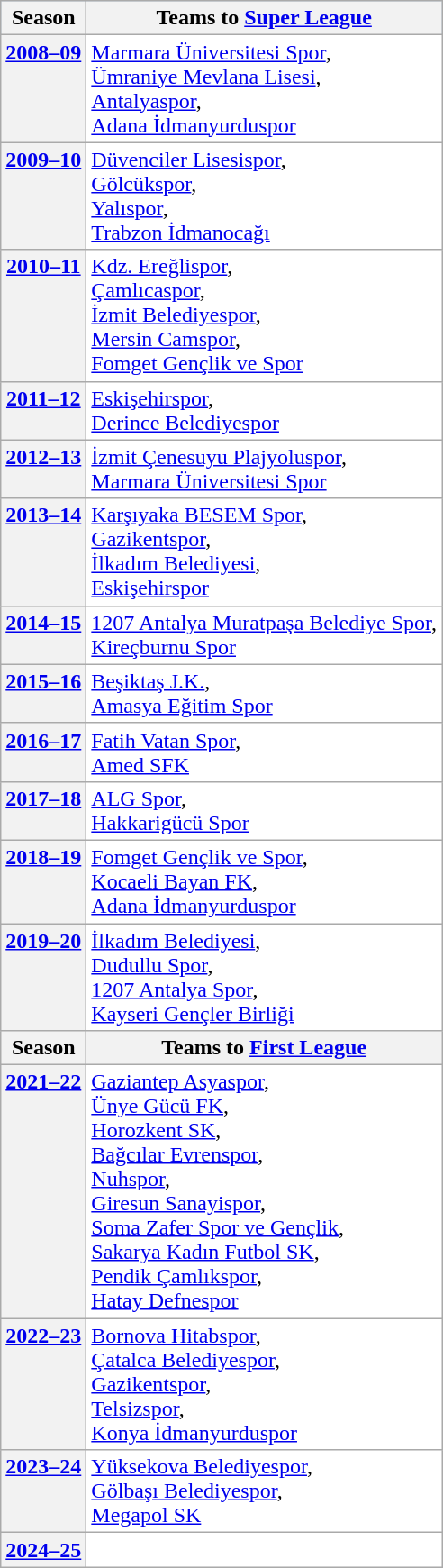<table class="wikitable">
<tr style="background-color:#ABCDEF">
<th>Season</th>
<th>Teams to <a href='#'>Super League</a></th>
</tr>
<tr align="left" valign="top" bgcolor="#ffffff">
<th><a href='#'>2008–09</a></th>
<td><a href='#'>Marmara Üniversitesi Spor</a>,<br><a href='#'>Ümraniye Mevlana Lisesi</a>,<br> <a href='#'>Antalyaspor</a>,<br><a href='#'>Adana İdmanyurduspor</a></td>
</tr>
<tr align="left" valign="top" bgcolor="#ffffff">
<th><a href='#'>2009–10</a></th>
<td><a href='#'>Düvenciler Lisesispor</a>,<br><a href='#'>Gölcükspor</a>,<br> <a href='#'>Yalıspor</a>,<br><a href='#'>Trabzon İdmanocağı</a></td>
</tr>
<tr align="left" valign="top" bgcolor="#ffffff">
<th><a href='#'>2010–11</a></th>
<td><a href='#'>Kdz. Ereğlispor</a>,<br><a href='#'>Çamlıcaspor</a>,<br><a href='#'>İzmit Belediyespor</a>,<br><a href='#'>Mersin Camspor</a>,<br><a href='#'>Fomget Gençlik ve Spor</a></td>
</tr>
<tr align="left" valign="top" bgcolor="#ffffff">
<th><a href='#'>2011–12</a></th>
<td><a href='#'>Eskişehirspor</a>,<br><a href='#'>Derince Belediyespor</a></td>
</tr>
<tr align="left" valign="top" bgcolor="#ffffff">
<th><a href='#'>2012–13</a></th>
<td><a href='#'>İzmit Çenesuyu Plajyoluspor</a>,<br><a href='#'>Marmara Üniversitesi Spor</a></td>
</tr>
<tr align="left" valign="top" bgcolor="#ffffff">
<th><a href='#'>2013–14</a></th>
<td><a href='#'>Karşıyaka BESEM Spor</a>,<br><a href='#'>Gazikentspor</a>,<br><a href='#'>İlkadım Belediyesi</a>,<br><a href='#'>Eskişehirspor</a></td>
</tr>
<tr align="left" valign="top" bgcolor="#ffffff">
<th><a href='#'>2014–15</a></th>
<td><a href='#'>1207 Antalya Muratpaşa Belediye Spor</a>,<br><a href='#'>Kireçburnu Spor</a></td>
</tr>
<tr align="left" valign="top" bgcolor="#ffffff">
<th><a href='#'>2015–16</a></th>
<td><a href='#'>Beşiktaş J.K.</a>,<br><a href='#'>Amasya Eğitim Spor</a></td>
</tr>
<tr align="left" valign="top" bgcolor="#ffffff">
<th><a href='#'>2016–17</a></th>
<td><a href='#'>Fatih Vatan Spor</a>,<br><a href='#'>Amed SFK</a></td>
</tr>
<tr align="left" valign="top" bgcolor="#ffffff">
<th><a href='#'>2017–18</a></th>
<td><a href='#'>ALG Spor</a>,<br><a href='#'>Hakkarigücü Spor</a></td>
</tr>
<tr align="left" valign="top" bgcolor="#ffffff">
<th><a href='#'>2018–19</a></th>
<td><a href='#'>Fomget Gençlik ve Spor</a>,<br><a href='#'>Kocaeli Bayan FK</a>,<br><a href='#'>Adana İdmanyurduspor</a></td>
</tr>
<tr align="left" valign="top" bgcolor="#ffffff">
<th><a href='#'>2019–20</a></th>
<td><a href='#'>İlkadım Belediyesi</a>,<br> <a href='#'>Dudullu Spor</a>,<br> <a href='#'>1207 Antalya Spor</a>,<br> <a href='#'>Kayseri Gençler Birliği</a></td>
</tr>
<tr>
<th>Season</th>
<th>Teams to <a href='#'>First League</a></th>
</tr>
<tr align="left" valign="top" bgcolor="#ffffff">
<th><a href='#'>2021–22</a></th>
<td><a href='#'>Gaziantep Asyaspor</a>,<br><a href='#'>Ünye Gücü FK</a>,<br><a href='#'>Horozkent SK</a>,<br><a href='#'>Bağcılar Evrenspor</a>,<br><a href='#'>Nuhspor</a>,<br><a href='#'>Giresun Sanayispor</a>,<br><a href='#'>Soma Zafer Spor ve Gençlik</a>,<br><a href='#'>Sakarya Kadın Futbol SK</a>,<br><a href='#'>Pendik Çamlıkspor</a>,<br><a href='#'>Hatay Defnespor</a></td>
</tr>
<tr align="left" valign="top" bgcolor="#ffffff">
<th><a href='#'>2022–23</a></th>
<td><a href='#'>Bornova Hitabspor</a>,<br><a href='#'>Çatalca Belediyespor</a>,<br><a href='#'>Gazikentspor</a>,<br><a href='#'>Telsizspor</a>,<br><a href='#'>Konya İdmanyurduspor</a></td>
</tr>
<tr align="left" valign="top" bgcolor="#ffffff">
<th><a href='#'>2023–24</a></th>
<td><a href='#'>Yüksekova Belediyespor</a>,<br><a href='#'>Gölbaşı Belediyespor</a>,<br><a href='#'>Megapol SK</a></td>
</tr>
<tr align="left" valign="top" bgcolor="#ffffff">
<th><a href='#'>2024–25</a></th>
<td></td>
</tr>
</table>
